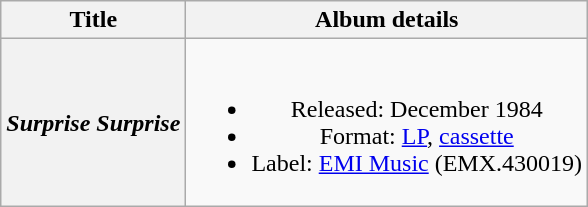<table class="wikitable plainrowheaders" style="text-align:center;" border="1">
<tr>
<th>Title</th>
<th>Album details</th>
</tr>
<tr>
<th scope="row"><em>Surprise Surprise</em></th>
<td><br><ul><li>Released: December 1984</li><li>Format: <a href='#'>LP</a>, <a href='#'>cassette</a></li><li>Label: <a href='#'>EMI Music</a> (EMX.430019)</li></ul></td>
</tr>
</table>
